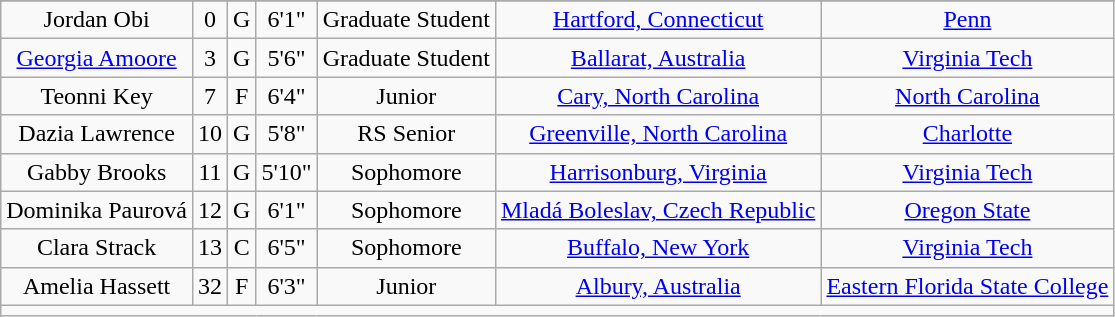<table class="wikitable sortable" style="text-align: center">
<tr align=center>
</tr>
<tr>
<td>Jordan Obi</td>
<td>0</td>
<td>G</td>
<td>6'1"</td>
<td>Graduate Student</td>
<td><a href='#'>Hartford, Connecticut</a></td>
<td><a href='#'>Penn</a></td>
</tr>
<tr>
<td><a href='#'>Georgia Amoore</a></td>
<td>3</td>
<td>G</td>
<td>5'6"</td>
<td>Graduate Student</td>
<td><a href='#'>Ballarat, Australia</a></td>
<td><a href='#'>Virginia Tech</a></td>
</tr>
<tr>
<td>Teonni Key</td>
<td>7</td>
<td>F</td>
<td>6'4"</td>
<td>Junior</td>
<td><a href='#'>Cary, North Carolina</a></td>
<td><a href='#'>North Carolina</a></td>
</tr>
<tr>
<td>Dazia Lawrence</td>
<td>10</td>
<td>G</td>
<td>5'8"</td>
<td>RS Senior</td>
<td><a href='#'>Greenville, North Carolina</a></td>
<td><a href='#'>Charlotte</a></td>
</tr>
<tr>
<td>Gabby Brooks</td>
<td>11</td>
<td>G</td>
<td>5'10"</td>
<td>Sophomore</td>
<td><a href='#'>Harrisonburg, Virginia</a></td>
<td><a href='#'>Virginia Tech</a></td>
</tr>
<tr>
<td>Dominika Paurová</td>
<td>12</td>
<td>G</td>
<td>6'1"</td>
<td>Sophomore</td>
<td><a href='#'>Mladá Boleslav, Czech Republic</a></td>
<td><a href='#'>Oregon State</a></td>
</tr>
<tr>
<td>Clara Strack</td>
<td>13</td>
<td>C</td>
<td>6'5"</td>
<td>Sophomore</td>
<td><a href='#'>Buffalo, New York</a></td>
<td><a href='#'>Virginia Tech</a></td>
</tr>
<tr>
<td>Amelia Hassett</td>
<td>32</td>
<td>F</td>
<td>6'3"</td>
<td>Junior</td>
<td><a href='#'>Albury, Australia</a></td>
<td><a href='#'>Eastern Florida State College</a></td>
</tr>
<tr>
<td colspan=7></td>
</tr>
</table>
